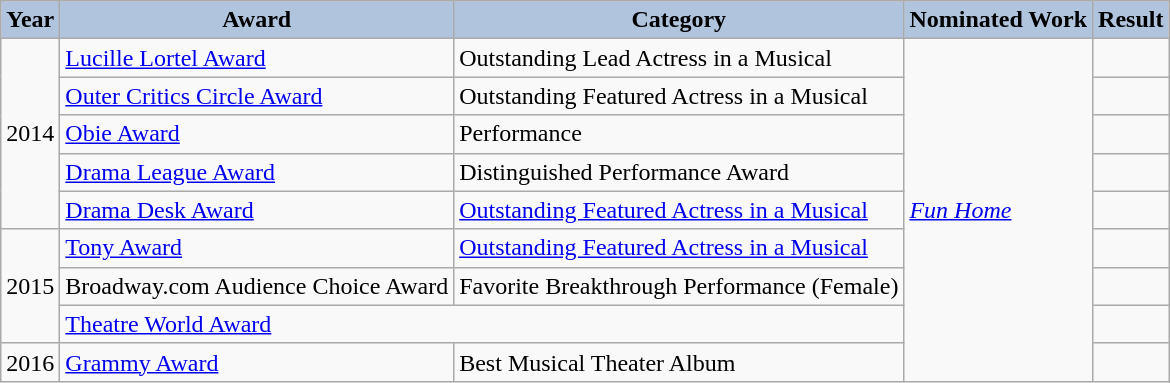<table class="wikitable">
<tr align="center">
<th style="background:#B0C4DE">Year</th>
<th style="background:#B0C4DE">Award</th>
<th style="background:#B0C4DE">Category</th>
<th style="background:#B0C4DE">Nominated Work</th>
<th style="background:#B0C4DE">Result</th>
</tr>
<tr>
<td rowspan="5">2014</td>
<td><a href='#'>Lucille Lortel Award</a></td>
<td>Outstanding Lead Actress in a Musical</td>
<td rowspan="9"><em><a href='#'>Fun Home</a></em></td>
<td></td>
</tr>
<tr>
<td><a href='#'>Outer Critics Circle Award</a></td>
<td>Outstanding Featured Actress in a Musical</td>
<td></td>
</tr>
<tr>
<td><a href='#'>Obie Award</a></td>
<td>Performance</td>
<td></td>
</tr>
<tr>
<td><a href='#'>Drama League Award</a></td>
<td>Distinguished Performance Award</td>
<td></td>
</tr>
<tr>
<td><a href='#'>Drama Desk Award</a></td>
<td><a href='#'>Outstanding Featured Actress in a Musical</a></td>
<td></td>
</tr>
<tr>
<td rowspan="3">2015</td>
<td><a href='#'>Tony Award</a></td>
<td><a href='#'>Outstanding Featured Actress in a Musical</a></td>
<td></td>
</tr>
<tr>
<td>Broadway.com Audience Choice Award</td>
<td>Favorite Breakthrough Performance (Female)</td>
<td></td>
</tr>
<tr>
<td colspan="2"><a href='#'>Theatre World Award</a></td>
<td></td>
</tr>
<tr>
<td rowspan="1">2016</td>
<td><a href='#'>Grammy Award</a></td>
<td>Best Musical Theater Album</td>
<td></td>
</tr>
</table>
